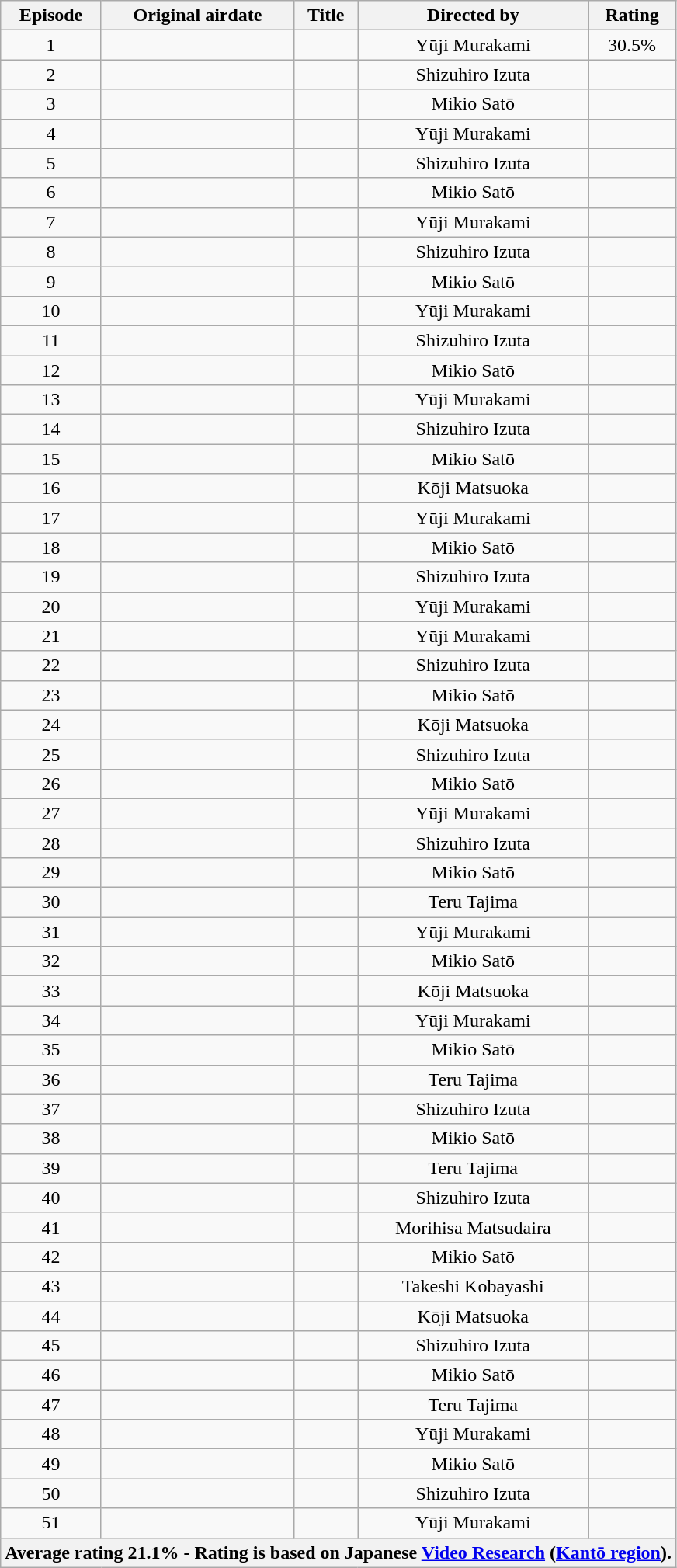<table class="wikitable" style="text-align: center;">
<tr>
<th>Episode</th>
<th>Original airdate</th>
<th>Title</th>
<th>Directed by</th>
<th>Rating</th>
</tr>
<tr>
<td>1</td>
<td></td>
<td></td>
<td>Yūji Murakami</td>
<td><span>30.5%</span></td>
</tr>
<tr>
<td>2</td>
<td></td>
<td></td>
<td>Shizuhiro Izuta</td>
<td></td>
</tr>
<tr>
<td>3</td>
<td></td>
<td></td>
<td>Mikio Satō</td>
<td></td>
</tr>
<tr>
<td>4</td>
<td></td>
<td></td>
<td>Yūji Murakami</td>
<td></td>
</tr>
<tr>
<td>5</td>
<td></td>
<td></td>
<td>Shizuhiro Izuta</td>
<td></td>
</tr>
<tr>
<td>6</td>
<td></td>
<td></td>
<td>Mikio Satō</td>
<td></td>
</tr>
<tr>
<td>7</td>
<td></td>
<td></td>
<td>Yūji Murakami</td>
<td></td>
</tr>
<tr>
<td>8</td>
<td></td>
<td></td>
<td>Shizuhiro Izuta</td>
<td></td>
</tr>
<tr>
<td>9</td>
<td></td>
<td></td>
<td>Mikio Satō</td>
<td></td>
</tr>
<tr>
<td>10</td>
<td></td>
<td></td>
<td>Yūji Murakami</td>
<td></td>
</tr>
<tr>
<td>11</td>
<td></td>
<td></td>
<td>Shizuhiro Izuta</td>
<td></td>
</tr>
<tr>
<td>12</td>
<td></td>
<td></td>
<td>Mikio Satō</td>
<td></td>
</tr>
<tr>
<td>13</td>
<td></td>
<td></td>
<td>Yūji Murakami</td>
<td></td>
</tr>
<tr>
<td>14</td>
<td></td>
<td></td>
<td>Shizuhiro Izuta</td>
<td></td>
</tr>
<tr>
<td>15</td>
<td></td>
<td></td>
<td>Mikio Satō</td>
<td></td>
</tr>
<tr>
<td>16</td>
<td></td>
<td></td>
<td>Kōji Matsuoka</td>
<td></td>
</tr>
<tr>
<td>17</td>
<td></td>
<td></td>
<td>Yūji Murakami</td>
<td></td>
</tr>
<tr>
<td>18</td>
<td></td>
<td></td>
<td>Mikio Satō</td>
<td></td>
</tr>
<tr>
<td>19</td>
<td></td>
<td></td>
<td>Shizuhiro Izuta</td>
<td></td>
</tr>
<tr>
<td>20</td>
<td></td>
<td></td>
<td>Yūji Murakami</td>
<td></td>
</tr>
<tr>
<td>21</td>
<td></td>
<td></td>
<td>Yūji Murakami</td>
<td></td>
</tr>
<tr>
<td>22</td>
<td></td>
<td></td>
<td>Shizuhiro Izuta</td>
<td></td>
</tr>
<tr>
<td>23</td>
<td></td>
<td></td>
<td>Mikio Satō</td>
<td></td>
</tr>
<tr>
<td>24</td>
<td></td>
<td></td>
<td>Kōji Matsuoka</td>
<td></td>
</tr>
<tr>
<td>25</td>
<td></td>
<td></td>
<td>Shizuhiro Izuta</td>
<td></td>
</tr>
<tr>
<td>26</td>
<td></td>
<td></td>
<td>Mikio Satō</td>
<td></td>
</tr>
<tr>
<td>27</td>
<td></td>
<td></td>
<td>Yūji Murakami</td>
<td></td>
</tr>
<tr>
<td>28</td>
<td></td>
<td></td>
<td>Shizuhiro Izuta</td>
<td></td>
</tr>
<tr>
<td>29</td>
<td></td>
<td></td>
<td>Mikio Satō</td>
<td></td>
</tr>
<tr>
<td>30</td>
<td></td>
<td></td>
<td>Teru Tajima</td>
<td></td>
</tr>
<tr>
<td>31</td>
<td></td>
<td></td>
<td>Yūji Murakami</td>
<td></td>
</tr>
<tr>
<td>32</td>
<td></td>
<td></td>
<td>Mikio Satō</td>
<td></td>
</tr>
<tr>
<td>33</td>
<td></td>
<td></td>
<td>Kōji Matsuoka</td>
<td></td>
</tr>
<tr>
<td>34</td>
<td></td>
<td></td>
<td>Yūji Murakami</td>
<td></td>
</tr>
<tr>
<td>35</td>
<td></td>
<td></td>
<td>Mikio Satō</td>
<td></td>
</tr>
<tr>
<td>36</td>
<td></td>
<td></td>
<td>Teru Tajima</td>
<td></td>
</tr>
<tr>
<td>37</td>
<td></td>
<td></td>
<td>Shizuhiro Izuta</td>
<td></td>
</tr>
<tr>
<td>38</td>
<td></td>
<td></td>
<td>Mikio Satō</td>
<td></td>
</tr>
<tr>
<td>39</td>
<td></td>
<td></td>
<td>Teru Tajima</td>
<td></td>
</tr>
<tr>
<td>40</td>
<td></td>
<td></td>
<td>Shizuhiro Izuta</td>
<td></td>
</tr>
<tr>
<td>41</td>
<td></td>
<td></td>
<td>Morihisa Matsudaira</td>
<td></td>
</tr>
<tr>
<td>42</td>
<td></td>
<td></td>
<td>Mikio Satō</td>
<td></td>
</tr>
<tr>
<td>43</td>
<td></td>
<td></td>
<td>Takeshi Kobayashi</td>
<td></td>
</tr>
<tr>
<td>44</td>
<td></td>
<td></td>
<td>Kōji Matsuoka</td>
<td></td>
</tr>
<tr>
<td>45</td>
<td></td>
<td></td>
<td>Shizuhiro Izuta</td>
<td></td>
</tr>
<tr>
<td>46</td>
<td></td>
<td></td>
<td>Mikio Satō</td>
<td></td>
</tr>
<tr>
<td>47</td>
<td></td>
<td></td>
<td>Teru Tajima</td>
<td></td>
</tr>
<tr>
<td>48</td>
<td></td>
<td></td>
<td>Yūji Murakami</td>
<td></td>
</tr>
<tr>
<td>49</td>
<td></td>
<td></td>
<td>Mikio Satō</td>
<td></td>
</tr>
<tr>
<td>50</td>
<td></td>
<td></td>
<td>Shizuhiro Izuta</td>
<td></td>
</tr>
<tr>
<td>51</td>
<td></td>
<td></td>
<td>Yūji Murakami</td>
<td></td>
</tr>
<tr>
<th colspan="5">Average rating 21.1% - Rating is based on Japanese <a href='#'>Video Research</a> (<a href='#'>Kantō region</a>).</th>
</tr>
</table>
